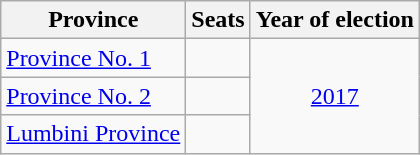<table class="wikitable">
<tr>
<th>Province</th>
<th>Seats</th>
<th>Year of election</th>
</tr>
<tr>
<td><a href='#'>Province No. 1</a></td>
<td></td>
<td rowspan="3" style="text-align:center;"><a href='#'>2017</a></td>
</tr>
<tr>
<td><a href='#'>Province No. 2</a></td>
<td></td>
</tr>
<tr>
<td><a href='#'>Lumbini Province</a></td>
<td></td>
</tr>
</table>
